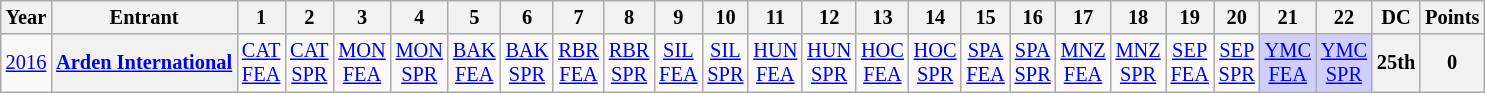<table class="wikitable" style="text-align:center; font-size:85%">
<tr>
<th>Year</th>
<th>Entrant</th>
<th>1</th>
<th>2</th>
<th>3</th>
<th>4</th>
<th>5</th>
<th>6</th>
<th>7</th>
<th>8</th>
<th>9</th>
<th>10</th>
<th>11</th>
<th>12</th>
<th>13</th>
<th>14</th>
<th>15</th>
<th>16</th>
<th>17</th>
<th>18</th>
<th>19</th>
<th>20</th>
<th>21</th>
<th>22</th>
<th>DC</th>
<th>Points</th>
</tr>
<tr>
<td><a href='#'>2016</a></td>
<th nowrap><a href='#'>Arden International</a></th>
<td><a href='#'>CAT<br>FEA</a></td>
<td><a href='#'>CAT<br>SPR</a></td>
<td><a href='#'>MON<br>FEA</a></td>
<td><a href='#'>MON<br>SPR</a></td>
<td><a href='#'>BAK<br>FEA</a></td>
<td><a href='#'>BAK<br>SPR</a></td>
<td><a href='#'>RBR<br>FEA</a></td>
<td><a href='#'>RBR<br>SPR</a></td>
<td><a href='#'>SIL<br>FEA</a></td>
<td><a href='#'>SIL<br>SPR</a></td>
<td><a href='#'>HUN<br>FEA</a></td>
<td><a href='#'>HUN<br>SPR</a></td>
<td><a href='#'>HOC<br>FEA</a></td>
<td><a href='#'>HOC<br>SPR</a></td>
<td><a href='#'>SPA<br>FEA</a></td>
<td><a href='#'>SPA<br>SPR</a></td>
<td><a href='#'>MNZ<br>FEA</a></td>
<td><a href='#'>MNZ<br>SPR</a></td>
<td><a href='#'>SEP<br>FEA</a></td>
<td><a href='#'>SEP<br>SPR</a></td>
<td style="background:#CFCFFF;"><a href='#'>YMC<br>FEA</a><br></td>
<td style="background:#CFCFFF;"><a href='#'>YMC<br>SPR</a><br></td>
<th>25th</th>
<th>0</th>
</tr>
</table>
